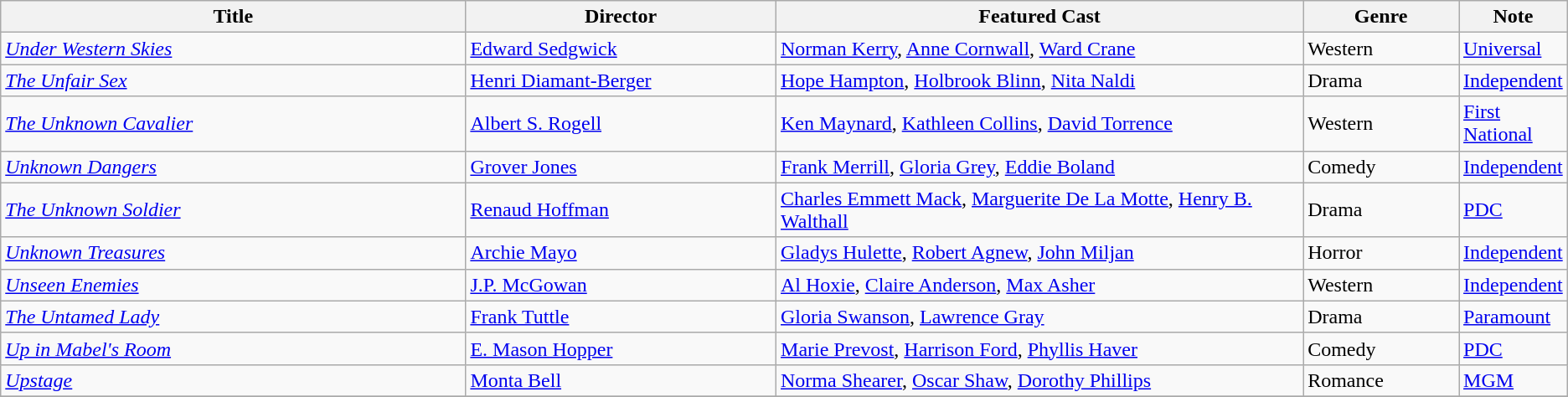<table class="wikitable">
<tr>
<th style="width:30%;">Title</th>
<th style="width:20%;">Director</th>
<th style="width:34%;">Featured Cast</th>
<th style="width:10%;">Genre</th>
<th style="width:10%;">Note</th>
</tr>
<tr>
<td><em><a href='#'>Under Western Skies</a></em></td>
<td><a href='#'>Edward Sedgwick</a></td>
<td><a href='#'>Norman Kerry</a>, <a href='#'>Anne Cornwall</a>, <a href='#'>Ward Crane</a></td>
<td>Western</td>
<td><a href='#'>Universal</a></td>
</tr>
<tr>
<td><em><a href='#'>The Unfair Sex</a></em></td>
<td><a href='#'>Henri Diamant-Berger</a></td>
<td><a href='#'>Hope Hampton</a>, <a href='#'>Holbrook Blinn</a>, <a href='#'>Nita Naldi</a></td>
<td>Drama</td>
<td><a href='#'>Independent</a></td>
</tr>
<tr>
<td><em><a href='#'>The Unknown Cavalier</a></em></td>
<td><a href='#'>Albert S. Rogell</a></td>
<td><a href='#'>Ken Maynard</a>, <a href='#'>Kathleen Collins</a>, <a href='#'>David Torrence</a></td>
<td>Western</td>
<td><a href='#'>First National</a></td>
</tr>
<tr>
<td><em><a href='#'>Unknown Dangers</a></em></td>
<td><a href='#'>Grover Jones</a></td>
<td><a href='#'>Frank Merrill</a>, <a href='#'>Gloria Grey</a>, <a href='#'>Eddie Boland</a></td>
<td>Comedy</td>
<td><a href='#'>Independent</a></td>
</tr>
<tr>
<td><em><a href='#'>The Unknown Soldier</a></em></td>
<td><a href='#'>Renaud Hoffman</a></td>
<td><a href='#'>Charles Emmett Mack</a>, <a href='#'>Marguerite De La Motte</a>, <a href='#'>Henry B. Walthall</a></td>
<td>Drama</td>
<td><a href='#'>PDC</a></td>
</tr>
<tr>
<td><em><a href='#'>Unknown Treasures</a></em></td>
<td><a href='#'>Archie Mayo</a></td>
<td><a href='#'>Gladys Hulette</a>, <a href='#'>Robert Agnew</a>, <a href='#'>John Miljan</a></td>
<td>Horror</td>
<td><a href='#'>Independent</a></td>
</tr>
<tr>
<td><em><a href='#'>Unseen Enemies</a></em></td>
<td><a href='#'>J.P. McGowan</a></td>
<td><a href='#'>Al Hoxie</a>, <a href='#'>Claire Anderson</a>, <a href='#'>Max Asher</a></td>
<td>Western</td>
<td><a href='#'>Independent</a></td>
</tr>
<tr>
<td><em><a href='#'>The Untamed Lady</a></em></td>
<td><a href='#'>Frank Tuttle</a></td>
<td><a href='#'>Gloria Swanson</a>, <a href='#'>Lawrence Gray</a></td>
<td>Drama</td>
<td><a href='#'>Paramount</a></td>
</tr>
<tr>
<td><em><a href='#'>Up in Mabel's Room</a></em></td>
<td><a href='#'>E. Mason Hopper</a></td>
<td><a href='#'>Marie Prevost</a>, <a href='#'>Harrison Ford</a>, <a href='#'>Phyllis Haver</a></td>
<td>Comedy</td>
<td><a href='#'>PDC</a></td>
</tr>
<tr>
<td><em><a href='#'>Upstage</a></em></td>
<td><a href='#'>Monta Bell</a></td>
<td><a href='#'>Norma Shearer</a>, <a href='#'>Oscar Shaw</a>, <a href='#'>Dorothy Phillips</a></td>
<td>Romance</td>
<td><a href='#'>MGM</a></td>
</tr>
<tr>
</tr>
</table>
